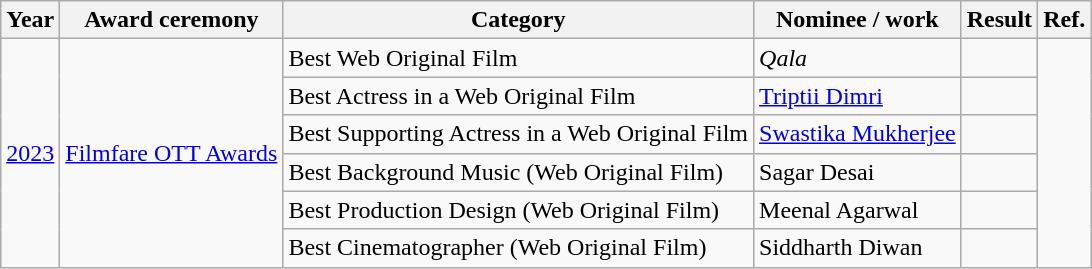<table class="wikitable">
<tr>
<th>Year</th>
<th>Award ceremony</th>
<th>Category</th>
<th>Nominee / work</th>
<th>Result</th>
<th>Ref.</th>
</tr>
<tr>
<td rowspan="6"><a href='#'>2023</a></td>
<td rowspan="6"><a href='#'>Filmfare OTT Awards</a></td>
<td>Best Web Original Film</td>
<td><em>Qala</em></td>
<td></td>
<td rowspan="6"></td>
</tr>
<tr>
<td>Best Actress in a Web Original Film</td>
<td><a href='#'>Triptii Dimri</a></td>
<td></td>
</tr>
<tr>
<td>Best Supporting Actress in a Web Original Film</td>
<td><a href='#'>Swastika Mukherjee</a></td>
<td></td>
</tr>
<tr>
<td>Best Background Music (Web Original Film)</td>
<td>Sagar Desai</td>
<td></td>
</tr>
<tr>
<td>Best Production Design (Web Original Film)</td>
<td>Meenal Agarwal</td>
<td></td>
</tr>
<tr>
<td>Best Cinematographer (Web Original Film)</td>
<td>Siddharth Diwan</td>
<td></td>
</tr>
</table>
